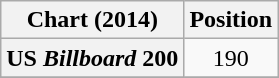<table class="wikitable plainrowheaders sortable">
<tr>
<th>Chart (2014)</th>
<th>Position</th>
</tr>
<tr>
<th scope="row">US <em>Billboard</em> 200</th>
<td align="center">190</td>
</tr>
<tr>
</tr>
</table>
